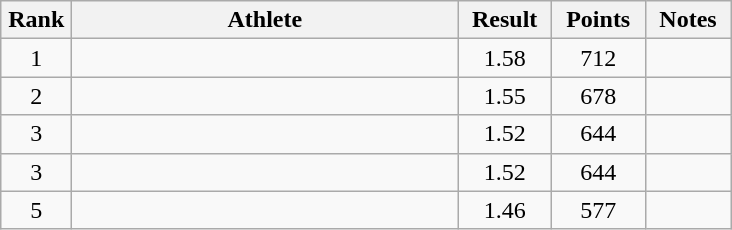<table class="wikitable" style="text-align:center">
<tr>
<th width=40>Rank</th>
<th width=250>Athlete</th>
<th width=55>Result</th>
<th width=55>Points</th>
<th width=50>Notes</th>
</tr>
<tr>
<td>1</td>
<td align=left></td>
<td>1.58</td>
<td>712</td>
<td></td>
</tr>
<tr>
<td>2</td>
<td align=left></td>
<td>1.55</td>
<td>678</td>
<td></td>
</tr>
<tr>
<td>3</td>
<td align=left></td>
<td>1.52</td>
<td>644</td>
<td></td>
</tr>
<tr>
<td>3</td>
<td align=left></td>
<td>1.52</td>
<td>644</td>
<td></td>
</tr>
<tr>
<td>5</td>
<td align=left></td>
<td>1.46</td>
<td>577</td>
<td></td>
</tr>
</table>
